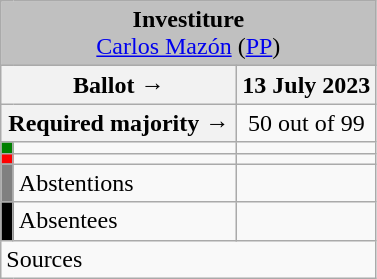<table class="wikitable" style="text-align:center;">
<tr>
<td colspan="3" align="center" bgcolor="#C0C0C0"><strong>Investiture</strong><br><a href='#'>Carlos Mazón</a> (<a href='#'>PP</a>)</td>
</tr>
<tr>
<th colspan="2" width="150px">Ballot →</th>
<th>13 July 2023</th>
</tr>
<tr>
<th colspan="2">Required majority →</th>
<td>50 out of 99 </td>
</tr>
<tr>
<th width="1px" style="background:green;"></th>
<td align="left"></td>
<td></td>
</tr>
<tr>
<th style="color:inherit;background:red;"></th>
<td align="left"></td>
<td></td>
</tr>
<tr>
<th style="color:inherit;background:gray;"></th>
<td align="left"><span>Abstentions</span></td>
<td></td>
</tr>
<tr>
<th style="color:inherit;background:black;"></th>
<td align="left"><span>Absentees</span></td>
<td></td>
</tr>
<tr>
<td align="left" colspan="3">Sources</td>
</tr>
</table>
